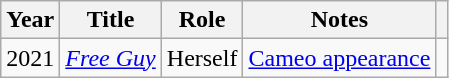<table class="wikitable">
<tr>
<th>Year</th>
<th>Title</th>
<th>Role</th>
<th>Notes</th>
<th></th>
</tr>
<tr>
<td>2021</td>
<td><em><a href='#'>Free Guy</a></em></td>
<td>Herself</td>
<td><a href='#'>Cameo appearance</a></td>
<td align="center"></td>
</tr>
</table>
